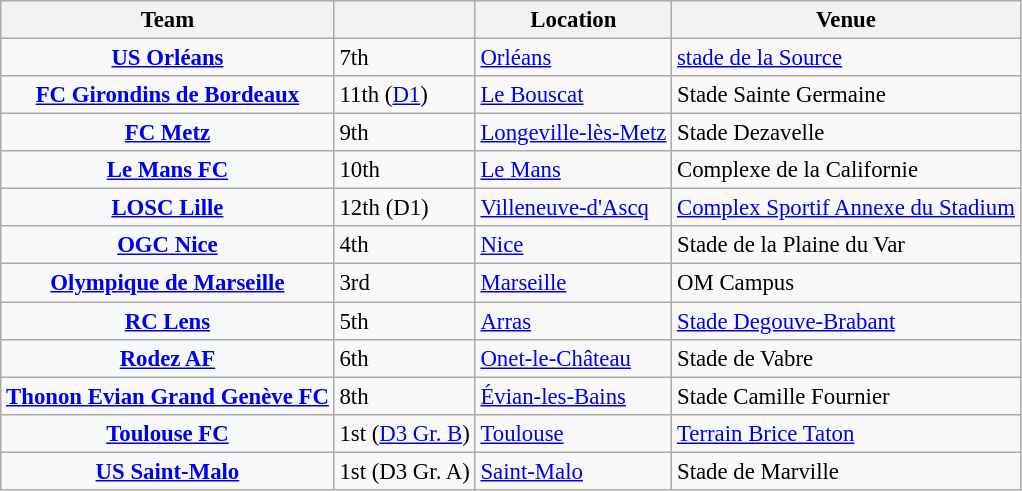<table class="wikitable sortable plainrowheaders" style="font-size:95%">
<tr>
<th scope="col">Team</th>
<th scope="col"></th>
<th scope="col" class="unsortable">Location</th>
<th scope="col" class="unsortable">Venue</th>
</tr>
<tr>
<th scope="row" style="background:#f8f9fa"><strong><a href='#'>US Orléans</a></strong></th>
<td>7th</td>
<td><a href='#'>Orléans</a></td>
<td><a href='#'>stade de la Source</a></td>
</tr>
<tr>
<th scope="row" style="background:#f8f9fa"><strong><a href='#'>FC Girondins de Bordeaux</a></strong></th>
<td>11th (<a href='#'>D1</a>)</td>
<td><a href='#'>Le Bouscat</a></td>
<td>Stade Sainte Germaine</td>
</tr>
<tr>
<th scope="row" style="background:#f8f9fa"><strong><a href='#'>FC Metz</a></strong></th>
<td>9th</td>
<td><a href='#'>Longeville-lès-Metz</a></td>
<td>Stade Dezavelle</td>
</tr>
<tr>
<th scope="row" style="background:#f8f9fa"><strong><a href='#'>Le Mans FC</a></strong></th>
<td>10th</td>
<td><a href='#'>Le Mans</a></td>
<td>Complexe de la Californie</td>
</tr>
<tr>
<th scope="row" style="background:#f8f9fa"><strong><a href='#'>LOSC Lille</a></strong></th>
<td>12th (D1)</td>
<td><a href='#'>Villeneuve-d'Ascq</a></td>
<td><a href='#'>Complex Sportif Annexe du Stadium</a></td>
</tr>
<tr>
<th scope="row" style="background:#f8f9fa"><strong><a href='#'>OGC Nice</a></strong></th>
<td>4th</td>
<td><a href='#'>Nice</a></td>
<td>Stade de la Plaine du Var</td>
</tr>
<tr>
<th scope="row" style="background:#f8f9fa"><strong><a href='#'>Olympique de Marseille</a></strong></th>
<td>3rd</td>
<td><a href='#'>Marseille</a></td>
<td>OM Campus</td>
</tr>
<tr>
<th scope="row" style="background:#f8f9fa"><strong><a href='#'>RC Lens</a></strong></th>
<td>5th</td>
<td><a href='#'>Arras</a></td>
<td><a href='#'>Stade Degouve-Brabant</a></td>
</tr>
<tr>
<th scope="row" style="background:#f8f9fa"><strong><a href='#'>Rodez AF</a></strong></th>
<td>6th</td>
<td><a href='#'>Onet-le-Château</a></td>
<td>Stade de Vabre</td>
</tr>
<tr>
<th scope="row" style="background:#f8f9fa"><strong><a href='#'>Thonon Evian Grand Genève FC</a></strong></th>
<td>8th</td>
<td><a href='#'>Évian-les-Bains</a></td>
<td>Stade Camille Fournier</td>
</tr>
<tr>
<th scope="row" style="background:#f8f9fa"><strong><a href='#'>Toulouse FC</a></strong></th>
<td>1st (<a href='#'>D3 Gr. B</a>)</td>
<td><a href='#'>Toulouse</a></td>
<td><a href='#'>Terrain Brice Taton</a></td>
</tr>
<tr>
<th scope="row" style="background:#f8f9fa"><strong><a href='#'>US Saint-Malo</a></strong></th>
<td>1st (D3 Gr. A)</td>
<td><a href='#'>Saint-Malo</a></td>
<td>Stade de Marville</td>
</tr>
</table>
